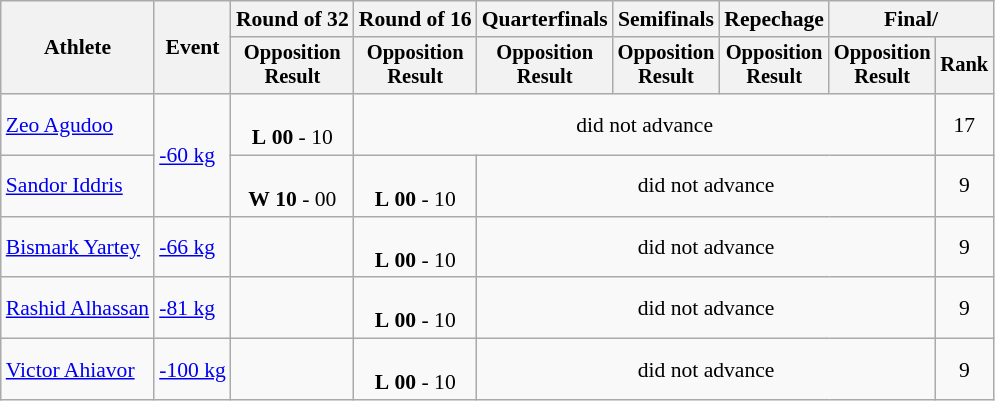<table class="wikitable" style="font-size:90%;">
<tr>
<th rowspan=2>Athlete</th>
<th rowspan=2>Event</th>
<th>Round of 32</th>
<th>Round of 16</th>
<th>Quarterfinals</th>
<th>Semifinals</th>
<th>Repechage</th>
<th colspan=2>Final/</th>
</tr>
<tr style="font-size:95%">
<th>Opposition<br>Result</th>
<th>Opposition<br>Result</th>
<th>Opposition<br>Result</th>
<th>Opposition<br>Result</th>
<th>Opposition<br>Result</th>
<th>Opposition<br>Result</th>
<th>Rank</th>
</tr>
<tr align=center>
<td align=left><a href='#'>Zeo Agudoo</a></td>
<td align=left rowspan=2><a href='#'>-60 kg</a></td>
<td><br><strong>L</strong> <strong>00</strong> - 10</td>
<td colspan=5>did not advance</td>
<td>17</td>
</tr>
<tr align=center>
<td align=left><a href='#'>Sandor Iddris</a></td>
<td><br><strong>W</strong> <strong>10</strong> - 00</td>
<td><br><strong>L</strong> <strong>00</strong> - 10</td>
<td colspan=4>did not advance</td>
<td>9</td>
</tr>
<tr align=center>
<td align=left><a href='#'>Bismark Yartey</a></td>
<td align=left><a href='#'>-66 kg</a></td>
<td></td>
<td><br><strong>L</strong> <strong>00</strong> - 10</td>
<td colspan=4>did not advance</td>
<td>9</td>
</tr>
<tr align=center>
<td align=left><a href='#'>Rashid Alhassan</a></td>
<td align=left><a href='#'>-81 kg</a></td>
<td></td>
<td><br><strong>L</strong> <strong>00</strong> - 10</td>
<td colspan=4>did not advance</td>
<td>9</td>
</tr>
<tr align=center>
<td align=left><a href='#'>Victor Ahiavor</a></td>
<td align=left><a href='#'>-100 kg</a></td>
<td></td>
<td><br><strong>L</strong> <strong>00</strong> - 10</td>
<td colspan=4>did not advance</td>
<td>9</td>
</tr>
</table>
